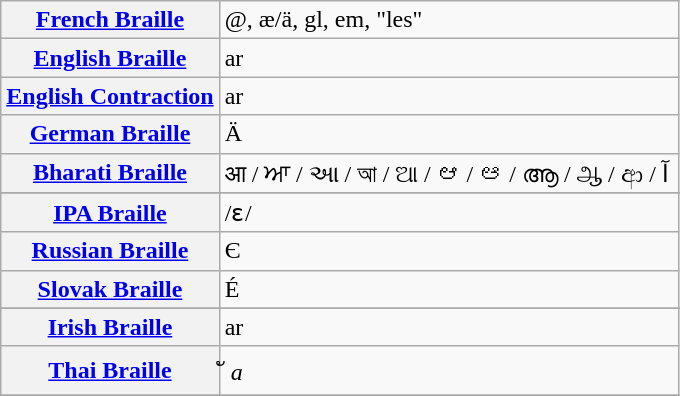<table class="wikitable">
<tr>
<th align=left><a href='#'>French Braille</a></th>
<td>@, æ/ä, gl, em, "les"</td>
</tr>
<tr>
<th align=left><a href='#'>English Braille</a></th>
<td>ar</td>
</tr>
<tr>
<th align=left><a href='#'>English Contraction</a></th>
<td>ar</td>
</tr>
<tr>
<th align=left><a href='#'>German Braille</a></th>
<td>Ä</td>
</tr>
<tr>
<th align=left><a href='#'>Bharati Braille</a></th>
<td>आ / ਆ / આ / আ / ଆ / ఆ / ಆ / ആ / ஆ / ආ / آ ‎</td>
</tr>
<tr>
</tr>
<tr>
<th align=left><a href='#'>IPA Braille</a></th>
<td>/ɛ/</td>
</tr>
<tr>
<th align=left><a href='#'>Russian Braille</a></th>
<td>Є</td>
</tr>
<tr>
<th align=left><a href='#'>Slovak Braille</a></th>
<td>É</td>
</tr>
<tr>
</tr>
<tr>
</tr>
<tr>
<th align=left><a href='#'>Irish Braille</a></th>
<td>ar</td>
</tr>
<tr>
<th align=left><a href='#'>Thai Braille</a></th>
<td>ั <em>a</em></td>
</tr>
<tr>
</tr>
</table>
